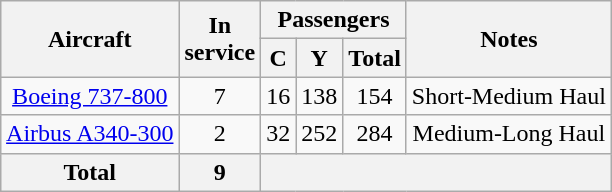<table class="wikitable" style="margin:0.5em auto; text-align:center">
<tr>
<th rowspan=2>Aircraft</th>
<th rowspan=2>In <br> service</th>
<th colspan=3>Passengers</th>
<th rowspan=2>Notes</th>
</tr>
<tr>
<th><abbr>C</abbr></th>
<th><abbr>Y</abbr></th>
<th>Total</th>
</tr>
<tr>
<td><a href='#'>Boeing 737-800</a></td>
<td>7</td>
<td>16</td>
<td>138</td>
<td>154</td>
<td>Short-Medium Haul</td>
</tr>
<tr>
<td><a href='#'>Airbus A340-300</a></td>
<td>2</td>
<td>32</td>
<td>252</td>
<td>284</td>
<td>Medium-Long Haul</td>
</tr>
<tr>
<th>Total</th>
<th>9</th>
<th colspan=6></th>
</tr>
</table>
